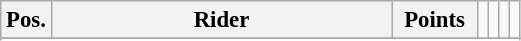<table class="wikitable" style="font-size: 95%">
<tr valign=top >
<th width=20px valign=middle>Pos.</th>
<th width=220px valign=middle>Rider</th>
<th width=50px valign=middle>Points</th>
<td></td>
<td></td>
<td></td>
<td></td>
</tr>
<tr>
</tr>
<tr>
</tr>
</table>
